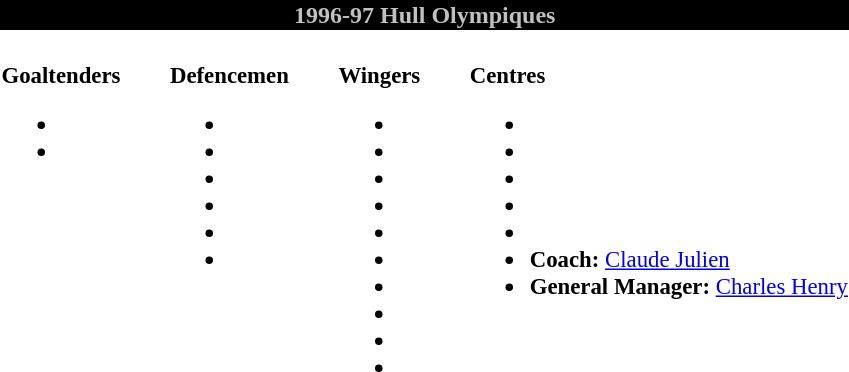<table class="toccolours" style="text-align: left;">
<tr>
<th colspan="7" style="background:black;color:silver;text-align:center;">1996-97 Hull Olympiques</th>
</tr>
<tr>
<td style="font-size:95%; vertical-align:top;"><br><strong>Goaltenders</strong><ul><li></li><li></li></ul></td>
<td style="width: 25px;"></td>
<td style="font-size:95%; vertical-align:top;"><br><strong>Defencemen</strong><ul><li></li><li></li><li></li><li></li><li></li><li></li></ul></td>
<td style="width: 25px;"></td>
<td style="font-size:95%; vertical-align:top;"><br><strong>Wingers</strong><ul><li></li><li></li><li></li><li></li><li></li><li></li><li></li><li></li><li></li><li></li></ul></td>
<td style="width: 25px;"></td>
<td style="font-size:95%; vertical-align:top;"><br><strong>Centres</strong><ul><li></li><li></li><li></li><li></li><li></li><li><strong>Coach:</strong> <a href='#'>Claude Julien</a></li><li><strong>General Manager:</strong> <a href='#'>Charles Henry</a></li></ul></td>
</tr>
</table>
